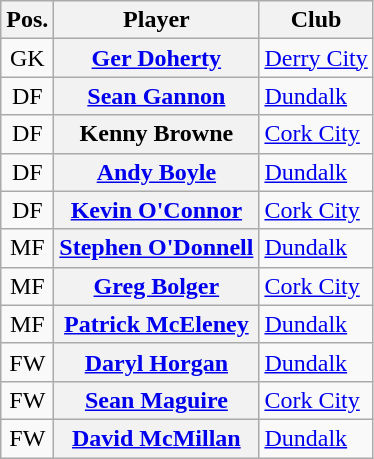<table class="wikitable plainrowheaders" style="text-align: left">
<tr>
<th scope=col>Pos.</th>
<th scope=col>Player</th>
<th scope=col>Club</th>
</tr>
<tr>
<td style=text-align:center>GK</td>
<th scope=row><a href='#'>Ger Doherty</a> </th>
<td><a href='#'>Derry City</a></td>
</tr>
<tr>
<td style=text-align:center>DF</td>
<th scope=row><a href='#'>Sean Gannon</a> </th>
<td><a href='#'>Dundalk</a></td>
</tr>
<tr>
<td style=text-align:center>DF</td>
<th scope=row>Kenny Browne </th>
<td><a href='#'>Cork City</a></td>
</tr>
<tr>
<td style=text-align:center>DF</td>
<th scope=row><a href='#'>Andy Boyle</a> </th>
<td><a href='#'>Dundalk</a></td>
</tr>
<tr>
<td style=text-align:center>DF</td>
<th scope=row><a href='#'>Kevin O'Connor</a> </th>
<td><a href='#'>Cork City</a></td>
</tr>
<tr>
<td style=text-align:center>MF</td>
<th scope=row><a href='#'>Stephen O'Donnell</a> </th>
<td><a href='#'>Dundalk</a></td>
</tr>
<tr>
<td style=text-align:center>MF</td>
<th scope=row><a href='#'>Greg Bolger</a> </th>
<td><a href='#'>Cork City</a></td>
</tr>
<tr>
<td style=text-align:center>MF</td>
<th scope=row><a href='#'>Patrick McEleney</a> </th>
<td><a href='#'>Dundalk</a></td>
</tr>
<tr>
<td style=text-align:center>FW</td>
<th scope=row><a href='#'>Daryl Horgan</a> </th>
<td><a href='#'>Dundalk</a></td>
</tr>
<tr>
<td style=text-align:center>FW</td>
<th scope=row><a href='#'>Sean Maguire</a> </th>
<td><a href='#'>Cork City</a></td>
</tr>
<tr>
<td style=text-align:center>FW</td>
<th scope=row><a href='#'>David McMillan</a> </th>
<td><a href='#'>Dundalk</a></td>
</tr>
</table>
